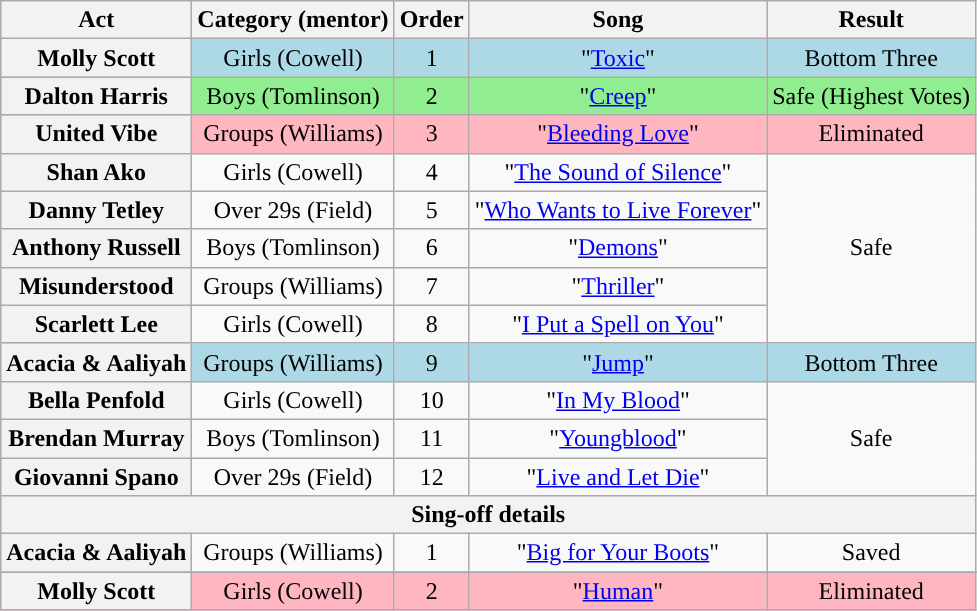<table class="wikitable plainrowheaders" style="text-align:center;">
<tr>
<th scope="col">Act</th>
<th scope="col">Category (mentor)</th>
<th scope="col">Order</th>
<th scope="col">Song</th>
<th scope="col">Result</th>
</tr>
<tr style="background:lightblue;">
<th scope="row">Molly Scott</th>
<td>Girls (Cowell)</td>
<td>1</td>
<td>"<a href='#'>Toxic</a>"</td>
<td>Bottom Three</td>
</tr>
<tr style="background:lightgreen;">
<th scope="row">Dalton Harris</th>
<td>Boys (Tomlinson)</td>
<td>2</td>
<td>"<a href='#'>Creep</a>"</td>
<td>Safe (Highest Votes)</td>
</tr>
<tr style="background:lightpink;">
<th scope="row">United Vibe</th>
<td>Groups (Williams)</td>
<td>3</td>
<td>"<a href='#'>Bleeding Love</a>"</td>
<td>Eliminated</td>
</tr>
<tr>
<th scope="row">Shan Ako</th>
<td>Girls (Cowell)</td>
<td>4</td>
<td>"<a href='#'>The Sound of Silence</a>"</td>
<td rowspan=5>Safe</td>
</tr>
<tr>
<th scope="row">Danny Tetley</th>
<td>Over 29s (Field)</td>
<td>5</td>
<td>"<a href='#'>Who Wants to Live Forever</a>"</td>
</tr>
<tr>
<th scope="row">Anthony Russell</th>
<td>Boys (Tomlinson)</td>
<td>6</td>
<td>"<a href='#'>Demons</a>"</td>
</tr>
<tr>
<th scope="row">Misunderstood</th>
<td>Groups (Williams)</td>
<td>7</td>
<td>"<a href='#'>Thriller</a>"</td>
</tr>
<tr>
<th scope="row">Scarlett Lee</th>
<td>Girls (Cowell)</td>
<td>8</td>
<td>"<a href='#'>I Put a Spell on You</a>"</td>
</tr>
<tr style="background:lightblue;">
<th scope="row">Acacia & Aaliyah</th>
<td>Groups (Williams)</td>
<td>9</td>
<td>"<a href='#'>Jump</a>"</td>
<td>Bottom Three</td>
</tr>
<tr>
<th scope="row">Bella Penfold</th>
<td>Girls (Cowell)</td>
<td>10</td>
<td>"<a href='#'>In My Blood</a>"</td>
<td rowspan=3>Safe</td>
</tr>
<tr>
<th scope="row">Brendan Murray</th>
<td>Boys (Tomlinson)</td>
<td>11</td>
<td>"<a href='#'>Youngblood</a>"</td>
</tr>
<tr>
<th scope="row">Giovanni Spano</th>
<td>Over 29s (Field)</td>
<td>12</td>
<td>"<a href='#'>Live and Let Die</a>"</td>
</tr>
<tr>
<th colspan="5">Sing-off details</th>
</tr>
<tr>
<th scope="row">Acacia & Aaliyah</th>
<td>Groups (Williams)</td>
<td>1</td>
<td>"<a href='#'>Big for Your Boots</a>"</td>
<td>Saved</td>
</tr>
<tr>
</tr>
<tr style="background:lightpink;">
<th scope="row">Molly Scott</th>
<td>Girls (Cowell)</td>
<td>2</td>
<td>"<a href='#'>Human</a>"</td>
<td>Eliminated</td>
</tr>
</table>
